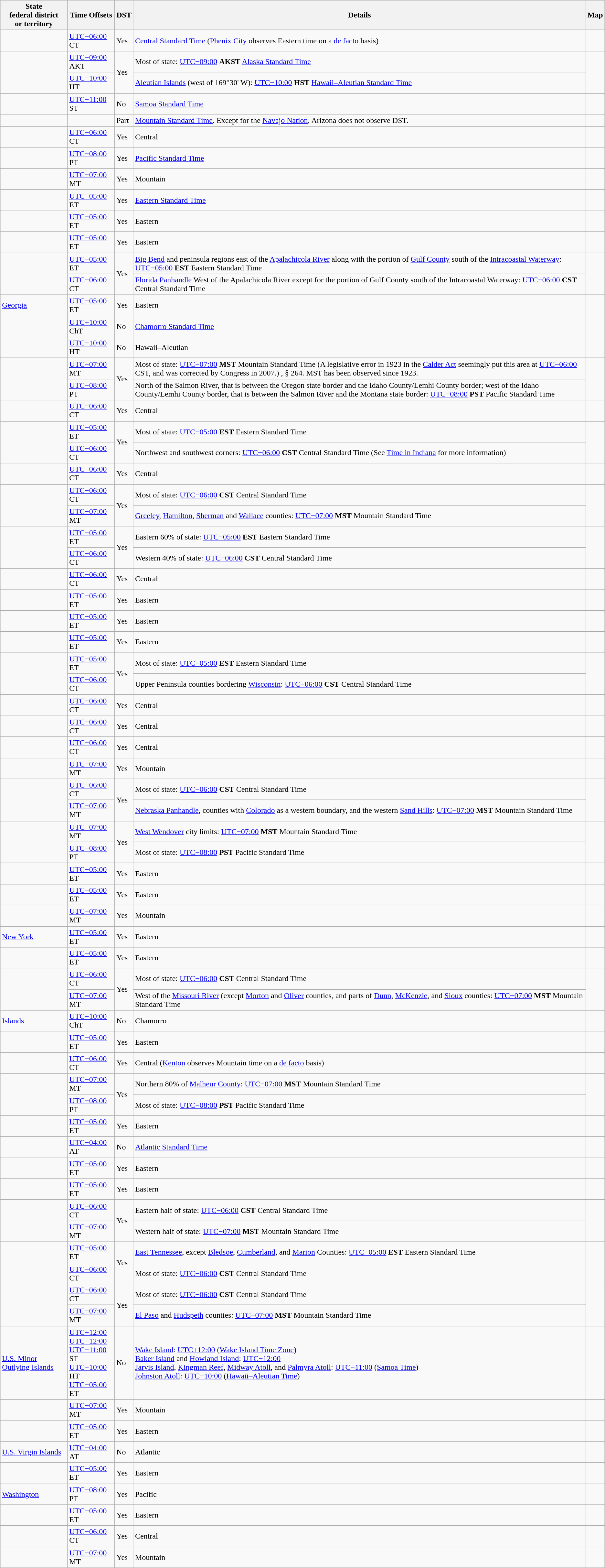<table class="wikitable sortable">
<tr>
<th>State<br>federal district<br> or territory</th>
<th width=90px>Time Offsets<br></th>
<th width=10px>DST<br></th>
<th>Details<br></th>
<th>Map</th>
</tr>
<tr>
<td></td>
<td><a href='#'>UTC−06:00</a> CT</td>
<td>Yes</td>
<td><a href='#'>Central Standard Time</a> (<a href='#'>Phenix City</a> observes Eastern time on a <a href='#'>de facto</a> basis)</td>
<td></td>
</tr>
<tr>
<td rowspan=2></td>
<td><a href='#'>UTC−09:00</a> AKT</td>
<td rowspan=2>Yes</td>
<td>Most of state: <a href='#'>UTC−09:00</a> <strong>AKST</strong> <a href='#'>Alaska Standard Time</a></td>
<td rowspan=2></td>
</tr>
<tr>
<td><a href='#'>UTC−10:00</a> HT</td>
<td><a href='#'>Aleutian Islands</a> (west of 169°30' W): <a href='#'>UTC−10:00</a> <strong>HST</strong> <a href='#'>Hawaii–Aleutian Standard Time</a></td>
</tr>
<tr>
<td></td>
<td><a href='#'>UTC−11:00</a> ST</td>
<td>No</td>
<td><a href='#'>Samoa Standard Time</a></td>
<td></td>
</tr>
<tr>
<td></td>
<td></td>
<td>Part</td>
<td><a href='#'>Mountain Standard Time</a>. Except for the <a href='#'>Navajo Nation</a>, Arizona does not observe DST.</td>
<td></td>
</tr>
<tr>
<td></td>
<td><a href='#'>UTC−06:00</a> CT</td>
<td>Yes</td>
<td>Central</td>
<td></td>
</tr>
<tr>
<td></td>
<td><a href='#'>UTC−08:00</a> PT</td>
<td>Yes</td>
<td><a href='#'>Pacific Standard Time</a></td>
<td></td>
</tr>
<tr>
<td></td>
<td><a href='#'>UTC−07:00</a> MT</td>
<td>Yes</td>
<td>Mountain</td>
<td></td>
</tr>
<tr>
<td></td>
<td><a href='#'>UTC−05:00</a> ET</td>
<td>Yes</td>
<td><a href='#'>Eastern Standard Time</a></td>
<td></td>
</tr>
<tr>
<td></td>
<td><a href='#'>UTC−05:00</a> ET</td>
<td>Yes</td>
<td>Eastern</td>
<td></td>
</tr>
<tr>
<td></td>
<td><a href='#'>UTC−05:00</a> ET</td>
<td>Yes</td>
<td>Eastern</td>
<td></td>
</tr>
<tr>
<td rowspan=2></td>
<td><a href='#'>UTC−05:00</a> ET</td>
<td rowspan=2>Yes</td>
<td><a href='#'>Big Bend</a> and peninsula regions east of the <a href='#'>Apalachicola River</a> along with the portion of <a href='#'>Gulf County</a> south of the <a href='#'>Intracoastal Waterway</a>: <a href='#'>UTC−05:00</a> <strong>EST</strong> Eastern Standard Time</td>
<td rowspan=2></td>
</tr>
<tr>
<td><a href='#'>UTC−06:00</a> CT</td>
<td><a href='#'>Florida Panhandle</a> West of the Apalachicola River except for the portion of Gulf County south of the Intracoastal Waterway: <a href='#'>UTC−06:00</a> <strong>CST</strong> Central Standard Time</td>
</tr>
<tr>
<td> <a href='#'>Georgia</a></td>
<td><a href='#'>UTC−05:00</a> ET</td>
<td>Yes</td>
<td>Eastern</td>
<td></td>
</tr>
<tr>
<td></td>
<td><a href='#'>UTC+10:00</a> ChT</td>
<td>No</td>
<td><a href='#'>Chamorro Standard Time</a></td>
<td></td>
</tr>
<tr>
<td></td>
<td><a href='#'>UTC−10:00</a> HT</td>
<td>No</td>
<td>Hawaii–Aleutian</td>
<td></td>
</tr>
<tr>
<td rowspan=2></td>
<td><a href='#'>UTC−07:00</a> MT</td>
<td rowspan=2>Yes</td>
<td>Most of state: <a href='#'>UTC−07:00</a> <strong>MST</strong> Mountain Standard Time (A legislative error in 1923 in the <a href='#'>Calder Act</a> seemingly put this area at <a href='#'>UTC−06:00</a> CST, and was corrected by Congress in 2007.)   , § 264.  MST has been observed since 1923.</td>
<td rowspan=2></td>
</tr>
<tr>
<td><a href='#'>UTC−08:00</a> PT</td>
<td>North of the Salmon River, that is between the Oregon state border and the Idaho County/Lemhi County border; west of the Idaho County/Lemhi County border, that is between the Salmon River and the Montana state border: <a href='#'>UTC−08:00</a> <strong>PST</strong> Pacific Standard Time</td>
</tr>
<tr>
<td></td>
<td><a href='#'>UTC−06:00</a> CT</td>
<td>Yes</td>
<td>Central</td>
<td></td>
</tr>
<tr>
<td rowspan=2></td>
<td><a href='#'>UTC−05:00</a> ET</td>
<td rowspan=2>Yes</td>
<td>Most of state: <a href='#'>UTC−05:00</a> <strong>EST</strong> Eastern Standard Time</td>
<td rowspan=2></td>
</tr>
<tr>
<td><a href='#'>UTC−06:00</a> CT</td>
<td>Northwest and southwest corners: <a href='#'>UTC−06:00</a> <strong>CST</strong> Central Standard Time (See <a href='#'>Time in Indiana</a> for more information)</td>
</tr>
<tr>
<td></td>
<td><a href='#'>UTC−06:00</a> CT</td>
<td>Yes</td>
<td>Central</td>
<td></td>
</tr>
<tr>
<td rowspan=2></td>
<td><a href='#'>UTC−06:00</a> CT</td>
<td rowspan=2>Yes</td>
<td>Most of state: <a href='#'>UTC−06:00</a> <strong>CST</strong> Central Standard Time</td>
<td rowspan=2></td>
</tr>
<tr>
<td><a href='#'>UTC−07:00</a> MT</td>
<td><a href='#'>Greeley</a>, <a href='#'>Hamilton</a>, <a href='#'>Sherman</a> and <a href='#'>Wallace</a> counties: <a href='#'>UTC−07:00</a> <strong>MST</strong> Mountain Standard Time</td>
</tr>
<tr>
<td rowspan=2></td>
<td><a href='#'>UTC−05:00</a> ET</td>
<td rowspan=2>Yes</td>
<td>Eastern 60% of state: <a href='#'>UTC−05:00</a> <strong>EST</strong> Eastern Standard Time</td>
<td rowspan=2></td>
</tr>
<tr>
<td><a href='#'>UTC−06:00</a> CT</td>
<td>Western 40% of state: <a href='#'>UTC−06:00</a> <strong>CST</strong> Central Standard Time</td>
</tr>
<tr>
<td></td>
<td><a href='#'>UTC−06:00</a> CT</td>
<td>Yes</td>
<td>Central</td>
<td></td>
</tr>
<tr>
<td></td>
<td><a href='#'>UTC−05:00</a> ET</td>
<td>Yes</td>
<td>Eastern</td>
<td></td>
</tr>
<tr>
<td></td>
<td><a href='#'>UTC−05:00</a> ET</td>
<td>Yes</td>
<td>Eastern</td>
<td></td>
</tr>
<tr>
<td></td>
<td><a href='#'>UTC−05:00</a> ET</td>
<td>Yes</td>
<td>Eastern</td>
<td></td>
</tr>
<tr>
<td rowspan=2></td>
<td><a href='#'>UTC−05:00</a> ET</td>
<td rowspan=2>Yes</td>
<td>Most of state: <a href='#'>UTC−05:00</a> <strong>EST</strong> Eastern Standard Time</td>
<td rowspan=2></td>
</tr>
<tr>
<td><a href='#'>UTC−06:00</a> CT</td>
<td>Upper Peninsula counties bordering <a href='#'>Wisconsin</a>: <a href='#'>UTC−06:00</a> <strong>CST</strong> Central Standard Time</td>
</tr>
<tr>
<td></td>
<td><a href='#'>UTC−06:00</a> CT</td>
<td>Yes</td>
<td>Central</td>
<td></td>
</tr>
<tr>
<td></td>
<td><a href='#'>UTC−06:00</a> CT</td>
<td>Yes</td>
<td>Central</td>
<td></td>
</tr>
<tr>
<td></td>
<td><a href='#'>UTC−06:00</a> CT</td>
<td>Yes</td>
<td>Central</td>
<td></td>
</tr>
<tr>
<td></td>
<td><a href='#'>UTC−07:00</a> MT</td>
<td>Yes</td>
<td>Mountain</td>
<td></td>
</tr>
<tr>
<td rowspan=2></td>
<td><a href='#'>UTC−06:00</a> CT</td>
<td rowspan=2>Yes</td>
<td>Most of state: <a href='#'>UTC−06:00</a> <strong>CST</strong> Central Standard Time</td>
<td rowspan=2></td>
</tr>
<tr>
<td><a href='#'>UTC−07:00</a> MT</td>
<td><a href='#'>Nebraska Panhandle</a>, counties with <a href='#'>Colorado</a> as a western boundary, and the western <a href='#'>Sand Hills</a>: <a href='#'>UTC−07:00</a> <strong>MST</strong> Mountain Standard Time</td>
</tr>
<tr>
<td rowspan=2></td>
<td><a href='#'>UTC−07:00</a> MT</td>
<td rowspan=2>Yes</td>
<td><a href='#'>West Wendover</a> city limits: <a href='#'>UTC−07:00</a> <strong>MST</strong> Mountain Standard Time</td>
<td rowspan=2></td>
</tr>
<tr>
<td><a href='#'>UTC−08:00</a> PT</td>
<td>Most of state: <a href='#'>UTC−08:00</a> <strong>PST</strong> Pacific Standard Time</td>
</tr>
<tr>
<td></td>
<td><a href='#'>UTC−05:00</a> ET</td>
<td>Yes</td>
<td>Eastern</td>
<td></td>
</tr>
<tr>
<td></td>
<td><a href='#'>UTC−05:00</a> ET</td>
<td>Yes</td>
<td>Eastern</td>
<td></td>
</tr>
<tr>
<td></td>
<td><a href='#'>UTC−07:00</a> MT</td>
<td>Yes</td>
<td>Mountain</td>
<td></td>
</tr>
<tr>
<td> <a href='#'>New York</a></td>
<td><a href='#'>UTC−05:00</a> ET</td>
<td>Yes</td>
<td>Eastern</td>
<td></td>
</tr>
<tr>
<td></td>
<td><a href='#'>UTC−05:00</a> ET</td>
<td>Yes</td>
<td>Eastern</td>
<td></td>
</tr>
<tr>
<td rowspan=2></td>
<td><a href='#'>UTC−06:00</a> CT</td>
<td rowspan=2>Yes</td>
<td>Most of state: <a href='#'>UTC−06:00</a> <strong>CST</strong> Central Standard Time</td>
<td rowspan=2></td>
</tr>
<tr>
<td><a href='#'>UTC−07:00</a> MT</td>
<td>West of the <a href='#'>Missouri River</a> (except <a href='#'>Morton</a> and <a href='#'>Oliver</a> counties, and parts of <a href='#'>Dunn</a>, <a href='#'>McKenzie</a>, and <a href='#'>Sioux</a> counties: <a href='#'>UTC−07:00</a> <strong>MST</strong> Mountain Standard Time</td>
</tr>
<tr>
<td> <a href='#'> Islands</a></td>
<td><a href='#'>UTC+10:00</a> ChT</td>
<td>No</td>
<td>Chamorro</td>
<td></td>
</tr>
<tr>
<td></td>
<td><a href='#'>UTC−05:00</a> ET</td>
<td>Yes</td>
<td>Eastern</td>
<td></td>
</tr>
<tr>
<td></td>
<td><a href='#'>UTC−06:00</a> CT</td>
<td>Yes</td>
<td>Central (<a href='#'>Kenton</a> observes Mountain time on a <a href='#'>de facto</a> basis)</td>
<td></td>
</tr>
<tr>
<td rowspan=2></td>
<td><a href='#'>UTC−07:00</a> MT</td>
<td rowspan=2>Yes</td>
<td>Northern 80% of <a href='#'>Malheur County</a>: <a href='#'>UTC−07:00</a> <strong>MST</strong> Mountain Standard Time</td>
<td rowspan=2></td>
</tr>
<tr>
<td><a href='#'>UTC−08:00</a> PT</td>
<td>Most of state: <a href='#'>UTC−08:00</a> <strong>PST</strong> Pacific Standard Time</td>
</tr>
<tr>
<td></td>
<td><a href='#'>UTC−05:00</a> ET</td>
<td>Yes</td>
<td>Eastern</td>
<td></td>
</tr>
<tr>
<td></td>
<td><a href='#'>UTC−04:00</a> AT</td>
<td>No</td>
<td><a href='#'>Atlantic Standard Time</a></td>
<td></td>
</tr>
<tr>
<td></td>
<td><a href='#'>UTC−05:00</a> ET</td>
<td>Yes</td>
<td>Eastern</td>
<td></td>
</tr>
<tr>
<td></td>
<td><a href='#'>UTC−05:00</a> ET</td>
<td>Yes</td>
<td>Eastern</td>
<td></td>
</tr>
<tr>
<td rowspan=2></td>
<td><a href='#'>UTC−06:00</a> CT</td>
<td rowspan=2>Yes</td>
<td>Eastern half of state: <a href='#'>UTC−06:00</a> <strong>CST</strong> Central Standard Time</td>
<td rowspan=2></td>
</tr>
<tr>
<td><a href='#'>UTC−07:00</a> MT</td>
<td>Western half of state: <a href='#'>UTC−07:00</a> <strong>MST</strong> Mountain Standard Time</td>
</tr>
<tr>
<td rowspan=2></td>
<td><a href='#'>UTC−05:00</a> ET</td>
<td rowspan=2>Yes</td>
<td><a href='#'>East Tennessee</a>, except <a href='#'>Bledsoe</a>, <a href='#'>Cumberland</a>, and <a href='#'>Marion</a> Counties: <a href='#'>UTC−05:00</a> <strong>EST</strong> Eastern Standard Time</td>
<td rowspan=2></td>
</tr>
<tr>
<td><a href='#'>UTC−06:00</a> CT</td>
<td>Most of state: <a href='#'>UTC−06:00</a> <strong>CST</strong> Central Standard Time</td>
</tr>
<tr>
<td rowspan=2></td>
<td><a href='#'>UTC−06:00</a> CT</td>
<td rowspan=2>Yes</td>
<td>Most of state: <a href='#'>UTC−06:00</a> <strong>CST</strong> Central Standard Time</td>
<td rowspan=2></td>
</tr>
<tr>
<td><a href='#'>UTC−07:00</a> MT</td>
<td><a href='#'>El Paso</a> and <a href='#'>Hudspeth</a> counties: <a href='#'>UTC−07:00</a> <strong>MST</strong> Mountain Standard Time</td>
</tr>
<tr>
<td> <a href='#'>U.S. Minor Outlying Islands</a></td>
<td><a href='#'>UTC+12:00</a><br> <a href='#'>UTC−12:00</a><br> <a href='#'>UTC−11:00</a> ST<br> <a href='#'>UTC−10:00</a> HT<br><a href='#'>UTC−05:00</a> ET</td>
<td>No</td>
<td><a href='#'>Wake Island</a>: <a href='#'>UTC+12:00</a> (<a href='#'>Wake Island Time Zone</a>)<br><a href='#'>Baker Island</a> and <a href='#'>Howland Island</a>: <a href='#'>UTC−12:00</a> <br><a href='#'>Jarvis Island</a>, <a href='#'>Kingman Reef</a>, <a href='#'>Midway Atoll</a>, and <a href='#'>Palmyra Atoll</a>: <a href='#'>UTC−11:00</a> (<a href='#'>Samoa Time</a>)<br><a href='#'>Johnston Atoll</a>: <a href='#'>UTC−10:00</a> (<a href='#'>Hawaii–Aleutian Time</a>)</td>
</tr>
<tr>
<td></td>
<td><a href='#'>UTC−07:00</a> MT</td>
<td>Yes</td>
<td>Mountain</td>
<td></td>
</tr>
<tr>
<td></td>
<td><a href='#'>UTC−05:00</a> ET</td>
<td>Yes</td>
<td>Eastern</td>
<td></td>
</tr>
<tr>
<td> <a href='#'>U.S. Virgin Islands</a></td>
<td><a href='#'>UTC−04:00</a> AT</td>
<td>No</td>
<td>Atlantic</td>
<td></td>
</tr>
<tr>
<td></td>
<td><a href='#'>UTC−05:00</a> ET</td>
<td>Yes</td>
<td>Eastern</td>
<td></td>
</tr>
<tr>
<td> <a href='#'>Washington</a></td>
<td><a href='#'>UTC−08:00</a> PT</td>
<td>Yes</td>
<td>Pacific</td>
<td></td>
</tr>
<tr>
<td></td>
<td><a href='#'>UTC−05:00</a> ET</td>
<td>Yes</td>
<td>Eastern</td>
<td></td>
</tr>
<tr>
<td></td>
<td><a href='#'>UTC−06:00</a> CT</td>
<td>Yes</td>
<td>Central</td>
<td></td>
</tr>
<tr>
<td></td>
<td><a href='#'>UTC−07:00</a> MT</td>
<td>Yes</td>
<td>Mountain</td>
<td></td>
</tr>
</table>
